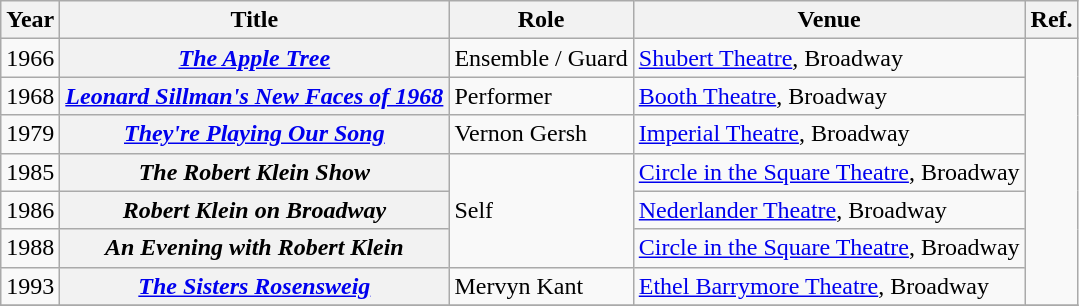<table class="wikitable plainrowheaders">
<tr>
<th scope="col" style="">Year</th>
<th scope="col" style="">Title</th>
<th scope="col" style="">Role</th>
<th scope="col" style="">Venue</th>
<th>Ref.</th>
</tr>
<tr>
<td>1966</td>
<th scope="row"><em><a href='#'>The Apple Tree</a></em></th>
<td>Ensemble / Guard</td>
<td><a href='#'>Shubert Theatre</a>, Broadway</td>
<td rowspan=7></td>
</tr>
<tr>
<td>1968</td>
<th scope="row"><em><a href='#'>Leonard Sillman's New Faces of 1968</a></em></th>
<td>Performer</td>
<td><a href='#'>Booth Theatre</a>, Broadway</td>
</tr>
<tr>
<td>1979</td>
<th scope="row"><em><a href='#'>They're Playing Our Song</a></em></th>
<td>Vernon Gersh</td>
<td><a href='#'>Imperial Theatre</a>, Broadway</td>
</tr>
<tr>
<td>1985</td>
<th scope="row"><em>The Robert Klein Show</em></th>
<td rowspan=3>Self</td>
<td><a href='#'>Circle in the Square Theatre</a>, Broadway</td>
</tr>
<tr>
<td>1986</td>
<th scope="row"><em>Robert Klein on Broadway</em></th>
<td><a href='#'>Nederlander Theatre</a>, Broadway</td>
</tr>
<tr>
<td>1988</td>
<th scope="row"><em>An Evening with Robert Klein</em></th>
<td><a href='#'>Circle in the Square Theatre</a>, Broadway</td>
</tr>
<tr>
<td>1993</td>
<th scope="row"><em><a href='#'>The Sisters Rosensweig</a></em></th>
<td>Mervyn Kant</td>
<td><a href='#'>Ethel Barrymore Theatre</a>, Broadway</td>
</tr>
<tr>
</tr>
</table>
